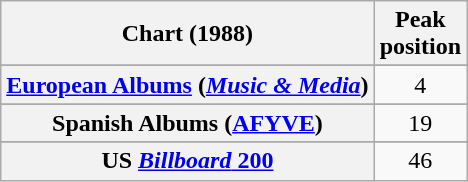<table class="wikitable sortable plainrowheaders" style="text-align:center">
<tr>
<th scope="col">Chart (1988)</th>
<th scope="col">Peak<br>position</th>
</tr>
<tr>
</tr>
<tr>
</tr>
<tr>
</tr>
<tr>
<th scope="row"><a href='#'>European Albums</a> (<em><a href='#'>Music & Media</a></em>)</th>
<td>4</td>
</tr>
<tr>
</tr>
<tr>
</tr>
<tr>
<th scope="row">Spanish Albums (<a href='#'>AFYVE</a>)</th>
<td>19</td>
</tr>
<tr>
</tr>
<tr>
</tr>
<tr>
<th scope="row">US <a href='#'><em>Billboard</em> 200</a></th>
<td>46</td>
</tr>
</table>
